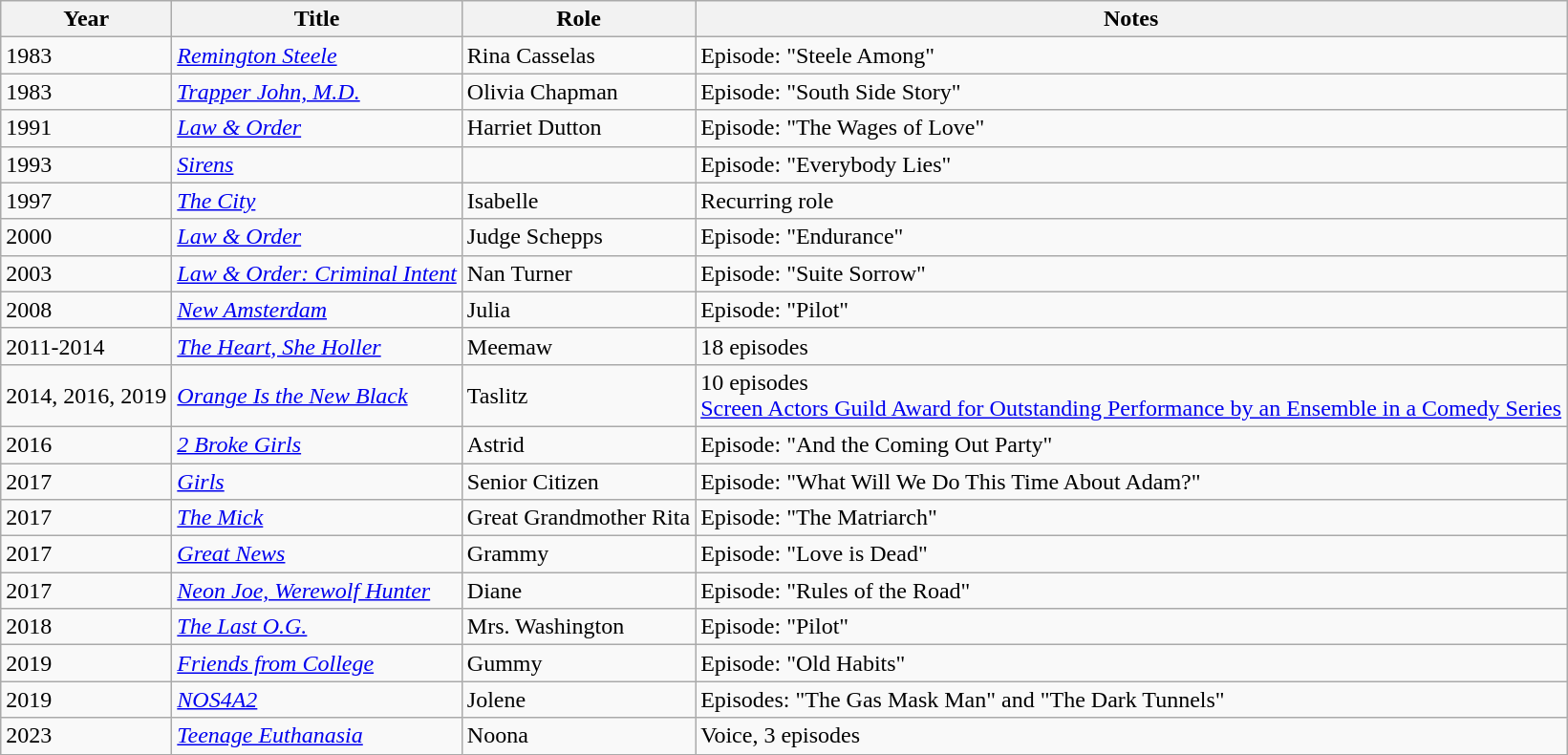<table class="wikitable sortable">
<tr>
<th>Year</th>
<th>Title</th>
<th>Role</th>
<th class=unsortable>Notes</th>
</tr>
<tr>
<td>1983</td>
<td><em><a href='#'>Remington Steele</a></em></td>
<td>Rina Casselas</td>
<td>Episode: "Steele Among"</td>
</tr>
<tr>
<td>1983</td>
<td><em><a href='#'>Trapper John, M.D.</a></em></td>
<td>Olivia Chapman</td>
<td>Episode: "South Side Story"</td>
</tr>
<tr>
<td>1991</td>
<td><em><a href='#'>Law & Order</a></em></td>
<td>Harriet Dutton</td>
<td>Episode: "The Wages of Love"</td>
</tr>
<tr>
<td>1993</td>
<td><em><a href='#'>Sirens</a></em></td>
<td></td>
<td>Episode: "Everybody Lies"</td>
</tr>
<tr>
<td>1997</td>
<td><em><a href='#'>The City</a></em></td>
<td>Isabelle</td>
<td>Recurring role</td>
</tr>
<tr>
<td>2000</td>
<td><em><a href='#'>Law & Order</a></em></td>
<td>Judge Schepps</td>
<td>Episode: "Endurance"</td>
</tr>
<tr>
<td>2003</td>
<td><em><a href='#'>Law & Order: Criminal Intent</a> </em></td>
<td>Nan Turner</td>
<td>Episode: "Suite Sorrow"</td>
</tr>
<tr>
<td>2008</td>
<td><em><a href='#'>New Amsterdam</a></em></td>
<td>Julia</td>
<td>Episode: "Pilot"</td>
</tr>
<tr>
<td>2011-2014</td>
<td><em><a href='#'>The Heart, She Holler</a></em></td>
<td>Meemaw</td>
<td>18 episodes</td>
</tr>
<tr>
<td>2014, 2016, 2019</td>
<td><em><a href='#'>Orange Is the New Black</a></em></td>
<td>Taslitz</td>
<td>10 episodes<br><a href='#'>Screen Actors Guild Award for Outstanding Performance by an Ensemble in a Comedy Series</a></td>
</tr>
<tr>
<td>2016</td>
<td><em><a href='#'>2 Broke Girls</a></em></td>
<td>Astrid</td>
<td>Episode: "And the Coming Out Party"</td>
</tr>
<tr>
<td>2017</td>
<td><em><a href='#'>Girls</a></em></td>
<td>Senior Citizen</td>
<td>Episode: "What Will We Do This Time About Adam?"</td>
</tr>
<tr>
<td>2017</td>
<td><em><a href='#'>The Mick</a></em></td>
<td>Great Grandmother Rita</td>
<td>Episode: "The Matriarch"</td>
</tr>
<tr>
<td>2017</td>
<td><em><a href='#'>Great News</a></em></td>
<td>Grammy</td>
<td>Episode: "Love is Dead"</td>
</tr>
<tr>
<td>2017</td>
<td><em><a href='#'>Neon Joe, Werewolf Hunter</a></em></td>
<td>Diane</td>
<td>Episode: "Rules of the Road"</td>
</tr>
<tr>
<td>2018</td>
<td><em><a href='#'>The Last O.G.</a></em></td>
<td>Mrs. Washington</td>
<td>Episode: "Pilot"</td>
</tr>
<tr>
<td>2019</td>
<td><em><a href='#'>Friends from College</a></em></td>
<td>Gummy</td>
<td>Episode: "Old Habits"</td>
</tr>
<tr>
<td>2019</td>
<td><em><a href='#'>NOS4A2</a></em></td>
<td>Jolene</td>
<td>Episodes: "The Gas Mask Man" and "The Dark Tunnels"</td>
</tr>
<tr>
<td>2023</td>
<td><em><a href='#'>Teenage Euthanasia</a></em></td>
<td>Noona</td>
<td>Voice, 3 episodes</td>
</tr>
</table>
